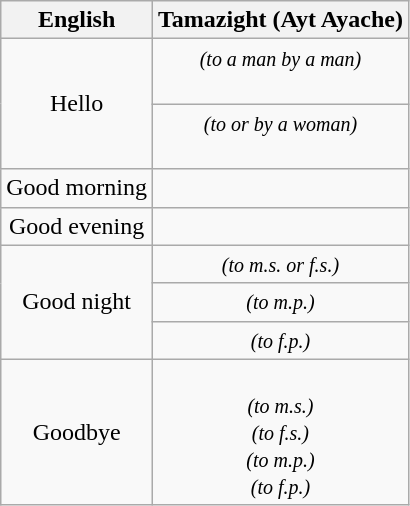<table class="wikitable" style="text-align:center;">
<tr>
<th>English</th>
<th>Tamazight (Ayt Ayache)</th>
</tr>
<tr>
<td rowspan="2">Hello</td>
<td> <em><small>(to a man by a man)</small></em> <br><br></td>
</tr>
<tr>
<td> <em><small>(to or by a woman)</small></em> <br><br></td>
</tr>
<tr>
<td>Good morning</td>
<td></td>
</tr>
<tr>
<td>Good evening</td>
<td></td>
</tr>
<tr>
<td rowspan=3>Good night</td>
<td> <em><small>(to m.s. or f.s.)</small></em><br></td>
</tr>
<tr>
<td> <em><small>(to m.p.)</small></em><br></td>
</tr>
<tr>
<td> <em><small>(to f.p.)</small></em><br></td>
</tr>
<tr>
<td>Goodbye</td>
<td><br> <em><small>(to m.s.)</small></em><br>
 <em><small>(to f.s.)</small></em><br>
 <em><small>(to m.p.)</small></em><br>
 <em><small>(to f.p.)</small></em><br></td>
</tr>
</table>
